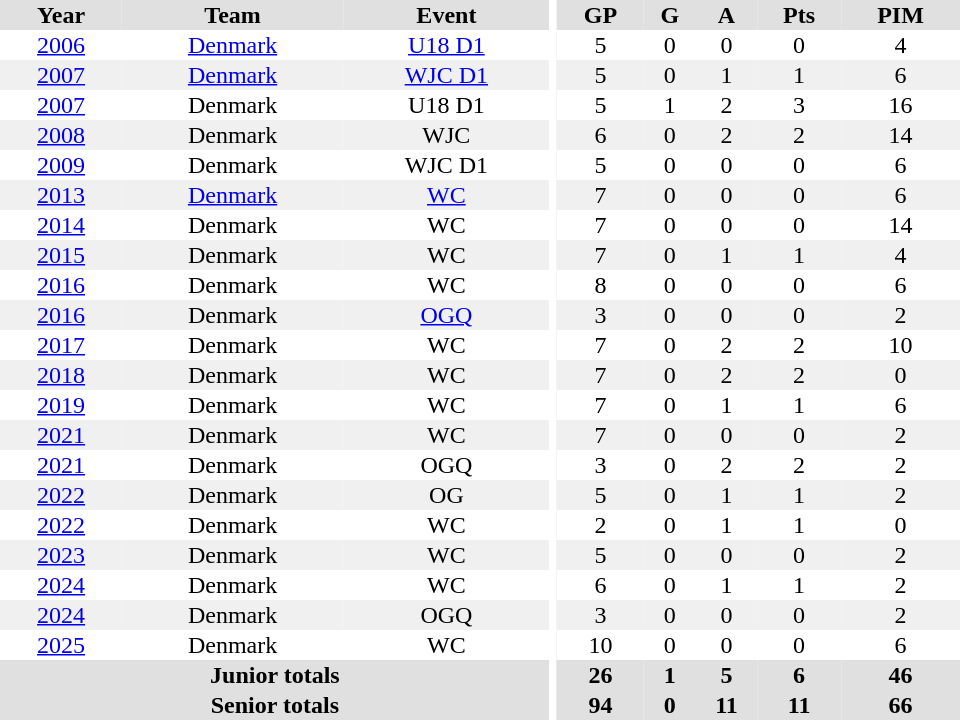<table border="0" cellpadding="1" cellspacing="0" ID="Table3" style="text-align:center; width:40em">
<tr ALIGN="center" bgcolor="#e0e0e0">
<th>Year</th>
<th>Team</th>
<th>Event</th>
<th rowspan="99" bgcolor="#ffffff"></th>
<th>GP</th>
<th>G</th>
<th>A</th>
<th>Pts</th>
<th>PIM</th>
</tr>
<tr>
<td><a href='#'>2006</a></td>
<td><a href='#'>Denmark</a></td>
<td><a href='#'>U18 D1</a></td>
<td>5</td>
<td>0</td>
<td>0</td>
<td>0</td>
<td>4</td>
</tr>
<tr bgcolor="#f0f0f0">
<td><a href='#'>2007</a></td>
<td><a href='#'>Denmark</a></td>
<td><a href='#'>WJC D1</a></td>
<td>5</td>
<td>0</td>
<td>1</td>
<td>1</td>
<td>6</td>
</tr>
<tr>
<td><a href='#'>2007</a></td>
<td>Denmark</td>
<td>U18 D1</td>
<td>5</td>
<td>1</td>
<td>2</td>
<td>3</td>
<td>16</td>
</tr>
<tr bgcolor="#f0f0f0">
<td><a href='#'>2008</a></td>
<td>Denmark</td>
<td>WJC</td>
<td>6</td>
<td>0</td>
<td>2</td>
<td>2</td>
<td>14</td>
</tr>
<tr>
<td><a href='#'>2009</a></td>
<td>Denmark</td>
<td>WJC D1</td>
<td>5</td>
<td>0</td>
<td>0</td>
<td>0</td>
<td>6</td>
</tr>
<tr bgcolor="#f0f0f0">
<td><a href='#'>2013</a></td>
<td><a href='#'>Denmark</a></td>
<td><a href='#'>WC</a></td>
<td>7</td>
<td>0</td>
<td>0</td>
<td>0</td>
<td>6</td>
</tr>
<tr>
<td><a href='#'>2014</a></td>
<td>Denmark</td>
<td>WC</td>
<td>7</td>
<td>0</td>
<td>0</td>
<td>0</td>
<td>14</td>
</tr>
<tr bgcolor="#f0f0f0">
<td><a href='#'>2015</a></td>
<td>Denmark</td>
<td>WC</td>
<td>7</td>
<td>0</td>
<td>1</td>
<td>1</td>
<td>4</td>
</tr>
<tr>
<td><a href='#'>2016</a></td>
<td>Denmark</td>
<td>WC</td>
<td>8</td>
<td>0</td>
<td>0</td>
<td>0</td>
<td>6</td>
</tr>
<tr bgcolor="#f0f0f0">
<td><a href='#'>2016</a></td>
<td>Denmark</td>
<td><a href='#'>OGQ</a></td>
<td>3</td>
<td>0</td>
<td>0</td>
<td>0</td>
<td>2</td>
</tr>
<tr>
<td><a href='#'>2017</a></td>
<td>Denmark</td>
<td>WC</td>
<td>7</td>
<td>0</td>
<td>2</td>
<td>2</td>
<td>10</td>
</tr>
<tr bgcolor="#f0f0f0">
<td><a href='#'>2018</a></td>
<td>Denmark</td>
<td>WC</td>
<td>7</td>
<td>0</td>
<td>2</td>
<td>2</td>
<td>0</td>
</tr>
<tr>
<td><a href='#'>2019</a></td>
<td>Denmark</td>
<td>WC</td>
<td>7</td>
<td>0</td>
<td>1</td>
<td>1</td>
<td>6</td>
</tr>
<tr bgcolor="#f0f0f0">
<td><a href='#'>2021</a></td>
<td>Denmark</td>
<td>WC</td>
<td>7</td>
<td>0</td>
<td>0</td>
<td>0</td>
<td>2</td>
</tr>
<tr>
<td><a href='#'>2021</a></td>
<td>Denmark</td>
<td>OGQ</td>
<td>3</td>
<td>0</td>
<td>2</td>
<td>2</td>
<td>2</td>
</tr>
<tr bgcolor="#f0f0f0">
<td><a href='#'>2022</a></td>
<td>Denmark</td>
<td>OG</td>
<td>5</td>
<td>0</td>
<td>1</td>
<td>1</td>
<td>2</td>
</tr>
<tr>
<td><a href='#'>2022</a></td>
<td>Denmark</td>
<td>WC</td>
<td>2</td>
<td>0</td>
<td>1</td>
<td>1</td>
<td>0</td>
</tr>
<tr bgcolor="#f0f0f0">
<td><a href='#'>2023</a></td>
<td>Denmark</td>
<td>WC</td>
<td>5</td>
<td>0</td>
<td>0</td>
<td>0</td>
<td>2</td>
</tr>
<tr>
<td><a href='#'>2024</a></td>
<td>Denmark</td>
<td>WC</td>
<td>6</td>
<td>0</td>
<td>1</td>
<td>1</td>
<td>2</td>
</tr>
<tr bgcolor="#f0f0f0">
<td><a href='#'>2024</a></td>
<td>Denmark</td>
<td>OGQ</td>
<td>3</td>
<td>0</td>
<td>0</td>
<td>0</td>
<td>2</td>
</tr>
<tr>
<td><a href='#'>2025</a></td>
<td>Denmark</td>
<td>WC</td>
<td>10</td>
<td>0</td>
<td>0</td>
<td>0</td>
<td>6</td>
</tr>
<tr bgcolor="#e0e0e0">
<th colspan=3>Junior totals</th>
<th>26</th>
<th>1</th>
<th>5</th>
<th>6</th>
<th>46</th>
</tr>
<tr bgcolor="#e0e0e0">
<th colspan=3>Senior totals</th>
<th>94</th>
<th>0</th>
<th>11</th>
<th>11</th>
<th>66</th>
</tr>
</table>
